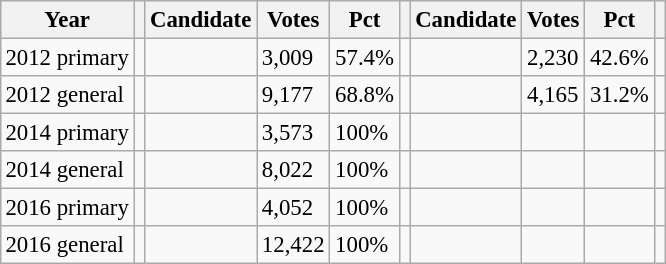<table class="wikitable" style="margin:0.5em ; font-size:95%">
<tr>
<th>Year</th>
<th></th>
<th>Candidate</th>
<th>Votes</th>
<th>Pct</th>
<th></th>
<th>Candidate</th>
<th>Votes</th>
<th>Pct</th>
<th></th>
</tr>
<tr>
<td>2012 primary</td>
<td></td>
<td></td>
<td>3,009</td>
<td>57.4%</td>
<td></td>
<td></td>
<td>2,230</td>
<td>42.6%</td>
<td></td>
</tr>
<tr>
<td>2012 general</td>
<td></td>
<td></td>
<td>9,177</td>
<td>68.8%</td>
<td></td>
<td></td>
<td>4,165</td>
<td>31.2%</td>
<td></td>
</tr>
<tr>
<td>2014 primary</td>
<td></td>
<td></td>
<td>3,573</td>
<td>100%</td>
<td></td>
<td></td>
<td></td>
<td></td>
<td></td>
</tr>
<tr>
<td>2014 general</td>
<td></td>
<td></td>
<td>8,022</td>
<td>100%</td>
<td></td>
<td></td>
<td></td>
<td></td>
<td></td>
</tr>
<tr>
<td>2016 primary</td>
<td></td>
<td></td>
<td>4,052</td>
<td>100%</td>
<td></td>
<td></td>
<td></td>
<td></td>
<td></td>
</tr>
<tr>
<td>2016 general</td>
<td></td>
<td></td>
<td>12,422</td>
<td>100%</td>
<td></td>
<td></td>
<td></td>
<td></td>
<td></td>
</tr>
</table>
